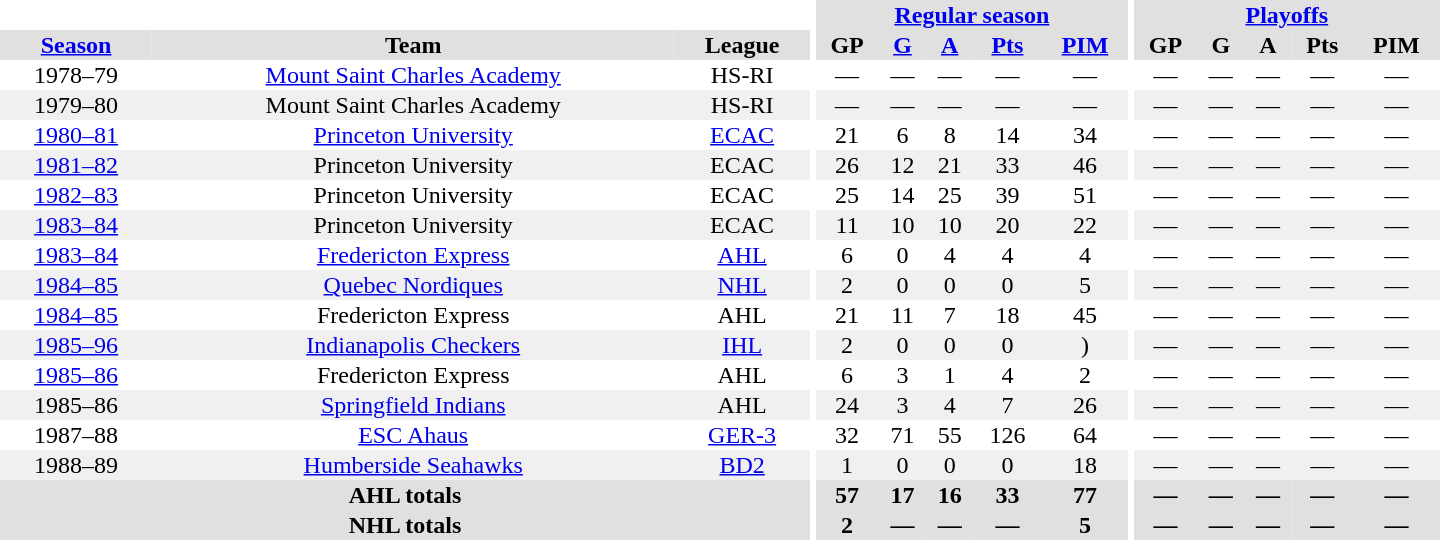<table border="0" cellpadding="1" cellspacing="0" style="text-align:center; width:60em">
<tr bgcolor="#e0e0e0">
<th colspan="3" bgcolor="#ffffff"></th>
<th rowspan="100" bgcolor="#ffffff"></th>
<th colspan="5"><a href='#'>Regular season</a></th>
<th rowspan="100" bgcolor="#ffffff"></th>
<th colspan="5"><a href='#'>Playoffs</a></th>
</tr>
<tr bgcolor="#e0e0e0">
<th><a href='#'>Season</a></th>
<th>Team</th>
<th>League</th>
<th>GP</th>
<th><a href='#'>G</a></th>
<th><a href='#'>A</a></th>
<th><a href='#'>Pts</a></th>
<th><a href='#'>PIM</a></th>
<th>GP</th>
<th>G</th>
<th>A</th>
<th>Pts</th>
<th>PIM</th>
</tr>
<tr>
<td>1978–79</td>
<td><a href='#'>Mount Saint Charles Academy</a></td>
<td>HS-RI</td>
<td>—</td>
<td>—</td>
<td>—</td>
<td>—</td>
<td>—</td>
<td>—</td>
<td>—</td>
<td>—</td>
<td>—</td>
<td>—</td>
</tr>
<tr bgcolor="#f0f0f0">
<td>1979–80</td>
<td>Mount Saint Charles Academy</td>
<td>HS-RI</td>
<td>—</td>
<td>—</td>
<td>—</td>
<td>—</td>
<td>—</td>
<td>—</td>
<td>—</td>
<td>—</td>
<td>—</td>
<td>—</td>
</tr>
<tr>
<td><a href='#'>1980–81</a></td>
<td><a href='#'>Princeton University</a></td>
<td><a href='#'>ECAC</a></td>
<td>21</td>
<td>6</td>
<td>8</td>
<td>14</td>
<td>34</td>
<td>—</td>
<td>—</td>
<td>—</td>
<td>—</td>
<td>—</td>
</tr>
<tr bgcolor="#f0f0f0">
<td><a href='#'>1981–82</a></td>
<td>Princeton University</td>
<td>ECAC</td>
<td>26</td>
<td>12</td>
<td>21</td>
<td>33</td>
<td>46</td>
<td>—</td>
<td>—</td>
<td>—</td>
<td>—</td>
<td>—</td>
</tr>
<tr>
<td><a href='#'>1982–83</a></td>
<td>Princeton University</td>
<td>ECAC</td>
<td>25</td>
<td>14</td>
<td>25</td>
<td>39</td>
<td>51</td>
<td>—</td>
<td>—</td>
<td>—</td>
<td>—</td>
<td>—</td>
</tr>
<tr bgcolor="#f0f0f0">
<td><a href='#'>1983–84</a></td>
<td>Princeton University</td>
<td>ECAC</td>
<td>11</td>
<td>10</td>
<td>10</td>
<td>20</td>
<td>22</td>
<td>—</td>
<td>—</td>
<td>—</td>
<td>—</td>
<td>—</td>
</tr>
<tr>
<td><a href='#'>1983–84</a></td>
<td><a href='#'>Fredericton Express</a></td>
<td><a href='#'>AHL</a></td>
<td>6</td>
<td>0</td>
<td>4</td>
<td>4</td>
<td>4</td>
<td>—</td>
<td>—</td>
<td>—</td>
<td>—</td>
<td>—</td>
</tr>
<tr bgcolor="#f0f0f0">
<td><a href='#'>1984–85</a></td>
<td><a href='#'>Quebec Nordiques</a></td>
<td><a href='#'>NHL</a></td>
<td>2</td>
<td>0</td>
<td>0</td>
<td>0</td>
<td>5</td>
<td>—</td>
<td>—</td>
<td>—</td>
<td>—</td>
<td>—</td>
</tr>
<tr>
<td><a href='#'>1984–85</a></td>
<td>Fredericton Express</td>
<td>AHL</td>
<td>21</td>
<td>11</td>
<td>7</td>
<td>18</td>
<td>45</td>
<td>—</td>
<td>—</td>
<td>—</td>
<td>—</td>
<td>—</td>
</tr>
<tr bgcolor="#f0f0f0">
<td><a href='#'>1985–96</a></td>
<td><a href='#'>Indianapolis Checkers</a></td>
<td><a href='#'>IHL</a></td>
<td>2</td>
<td>0</td>
<td>0</td>
<td>0</td>
<td>)</td>
<td>—</td>
<td>—</td>
<td>—</td>
<td>—</td>
<td>—</td>
</tr>
<tr>
<td><a href='#'>1985–86</a></td>
<td>Fredericton Express</td>
<td>AHL</td>
<td>6</td>
<td>3</td>
<td>1</td>
<td>4</td>
<td>2</td>
<td>—</td>
<td>—</td>
<td>—</td>
<td>—</td>
<td>—</td>
</tr>
<tr bgcolor="#f0f0f0">
<td>1985–86</td>
<td><a href='#'>Springfield Indians</a></td>
<td>AHL</td>
<td>24</td>
<td>3</td>
<td>4</td>
<td>7</td>
<td>26</td>
<td>—</td>
<td>—</td>
<td>—</td>
<td>—</td>
<td>—</td>
</tr>
<tr>
<td>1987–88</td>
<td><a href='#'>ESC Ahaus</a></td>
<td><a href='#'>GER-3</a></td>
<td>32</td>
<td>71</td>
<td>55</td>
<td>126</td>
<td>64</td>
<td>—</td>
<td>—</td>
<td>—</td>
<td>—</td>
<td>—</td>
</tr>
<tr bgcolor="#f0f0f0">
<td>1988–89</td>
<td><a href='#'>Humberside Seahawks</a></td>
<td><a href='#'>BD2</a></td>
<td>1</td>
<td>0</td>
<td>0</td>
<td>0</td>
<td>18</td>
<td>—</td>
<td>—</td>
<td>—</td>
<td>—</td>
<td>—</td>
</tr>
<tr bgcolor="#e0e0e0">
<th colspan="3">AHL totals</th>
<th>57</th>
<th>17</th>
<th>16</th>
<th>33</th>
<th>77</th>
<th>—</th>
<th>—</th>
<th>—</th>
<th>—</th>
<th>—</th>
</tr>
<tr bgcolor="#e0e0e0">
<th colspan="3">NHL totals</th>
<th>2</th>
<th>—</th>
<th>—</th>
<th>—</th>
<th>5</th>
<th>—</th>
<th>—</th>
<th>—</th>
<th>—</th>
<th>—</th>
</tr>
</table>
